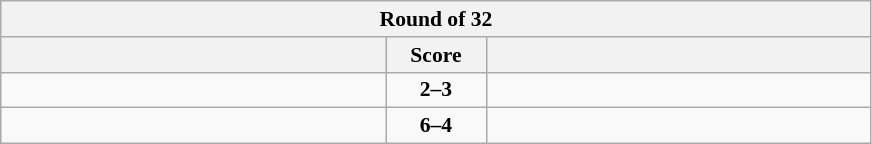<table class="wikitable" style="text-align: center; font-size:90% ">
<tr>
<th colspan=3>Round of 32</th>
</tr>
<tr>
<th align="right" width="250"></th>
<th width="60">Score</th>
<th align="left" width="250"></th>
</tr>
<tr>
<td align=left></td>
<td align=center><strong>2–3</strong></td>
<td align=left><strong></strong></td>
</tr>
<tr>
<td align=left><strong></strong></td>
<td align=center><strong>6–4</strong></td>
<td align=left></td>
</tr>
</table>
